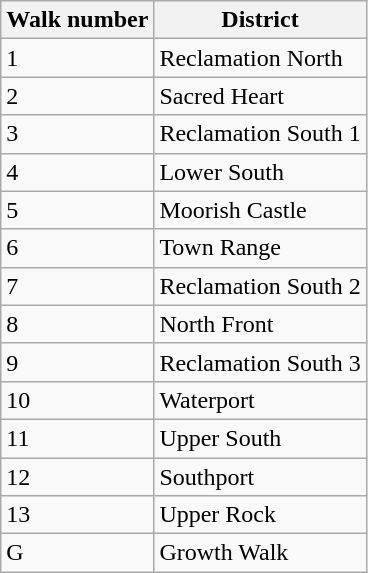<table class="wikitable">
<tr>
<th>Walk number</th>
<th>District</th>
</tr>
<tr>
<td>1</td>
<td>Reclamation North</td>
</tr>
<tr>
<td>2</td>
<td>Sacred Heart</td>
</tr>
<tr>
<td>3</td>
<td>Reclamation South 1</td>
</tr>
<tr>
<td>4</td>
<td>Lower South</td>
</tr>
<tr>
<td>5</td>
<td>Moorish Castle</td>
</tr>
<tr>
<td>6</td>
<td>Town Range</td>
</tr>
<tr>
<td>7</td>
<td>Reclamation South 2</td>
</tr>
<tr>
<td>8</td>
<td>North Front</td>
</tr>
<tr>
<td>9</td>
<td>Reclamation South 3</td>
</tr>
<tr>
<td>10</td>
<td>Waterport</td>
</tr>
<tr>
<td>11</td>
<td>Upper South</td>
</tr>
<tr>
<td>12</td>
<td>Southport</td>
</tr>
<tr>
<td>13</td>
<td>Upper Rock</td>
</tr>
<tr>
<td>G</td>
<td>Growth Walk</td>
</tr>
</table>
